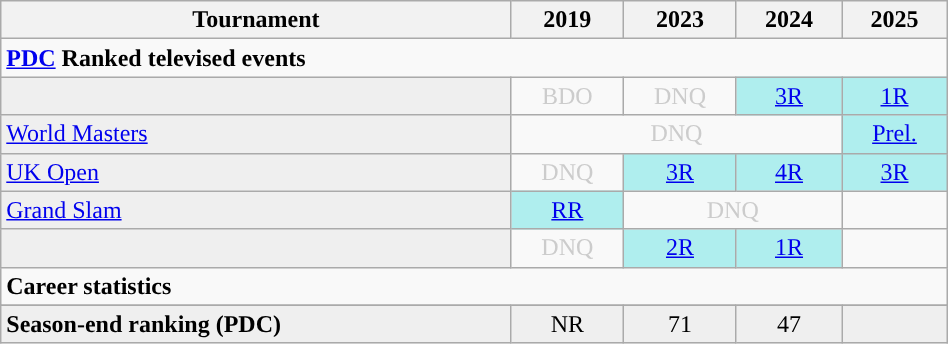<table class="wikitable" style="width:50%; margin:0">
<tr>
<th>Tournament</th>
<th>2019</th>
<th>2023</th>
<th>2024</th>
<th>2025</th>
</tr>
<tr>
<td colspan="31" align="left"><strong><a href='#'>PDC</a> Ranked televised events</strong></td>
</tr>
<tr>
<td style="background:#efefef;"></td>
<td style="text-align:center; color:#ccc;">BDO</td>
<td style="text-align:center; color:#ccc;">DNQ</td>
<td style="text-align:center; background:#afeeee;"><a href='#'>3R</a></td>
<td style="text-align:center; background:#afeeee;"><a href='#'>1R</a></td>
</tr>
<tr>
<td style="background:#efefef;"><a href='#'>World Masters</a></td>
<td colspan="3" style="text-align:center; color:#ccc;">DNQ</td>
<td style="text-align:center; background:#afeeee;"><a href='#'>Prel.</a></td>
</tr>
<tr>
<td style="background:#efefef;"><a href='#'>UK Open</a></td>
<td style="text-align:center; color:#ccc;">DNQ</td>
<td style="text-align:center; background:#afeeee;"><a href='#'>3R</a></td>
<td style="text-align:center; background:#afeeee;"><a href='#'>4R</a></td>
<td style="text-align:center; background:#afeeee;"><a href='#'>3R</a></td>
</tr>
<tr>
<td style="background:#efefef;"><a href='#'>Grand Slam</a></td>
<td style="text-align:center; background:#afeeee;"><a href='#'>RR</a></td>
<td colspan="2" style="text-align:center; color:#ccc;">DNQ</td>
<td></td>
</tr>
<tr>
<td style="background:#efefef;"></td>
<td style="text-align:center; color:#ccc;">DNQ</td>
<td style="text-align:center; background:#afeeee;"><a href='#'>2R</a></td>
<td style="text-align:center; background:#afeeee;"><a href='#'>1R</a></td>
<td></td>
</tr>
<tr>
<td colspan="30" align="left"><strong>Career statistics</strong></td>
</tr>
<tr>
</tr>
<tr bgcolor="efefef">
<td align="left"><strong>Season-end ranking (PDC)</strong></td>
<td style="text-align:center;">NR</td>
<td style="text-align:center;">71</td>
<td style="text-align:center;">47</td>
<td></td>
</tr>
</table>
